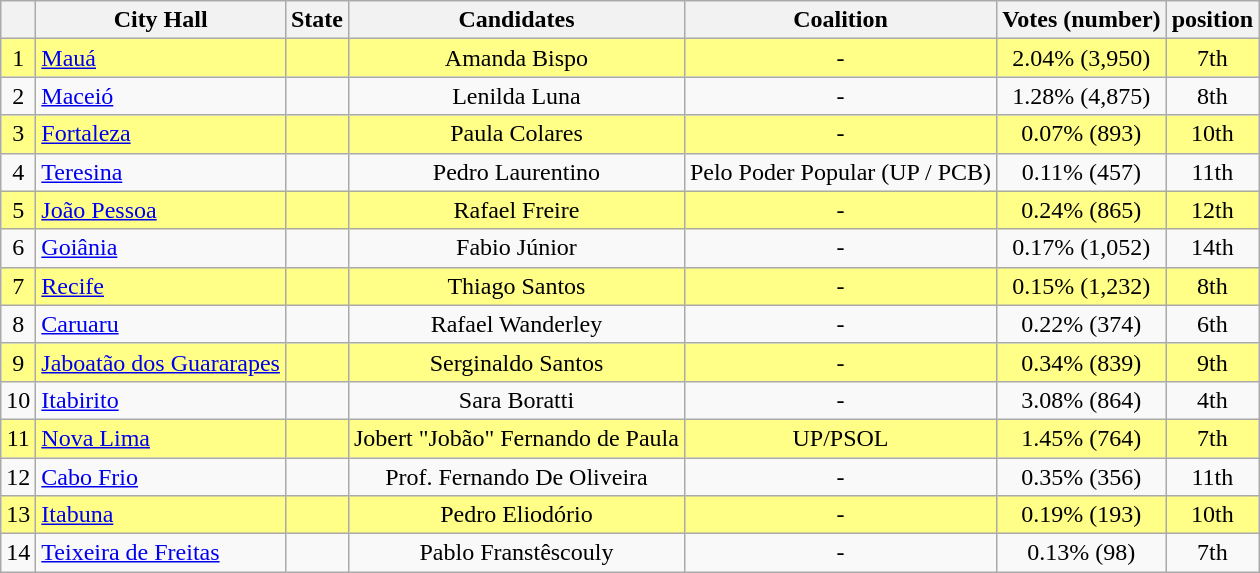<table class="wikitable"  style="text-align: center;">
<tr>
<th></th>
<th>City Hall</th>
<th>State</th>
<th>Candidates</th>
<th>Coalition</th>
<th>Votes (number)</th>
<th>position</th>
</tr>
<tr bgcolor=#ffff88>
<td>1</td>
<td align="left"><a href='#'>Mauá</a></td>
<td></td>
<td>Amanda Bispo</td>
<td>-</td>
<td>2.04% (3,950)</td>
<td>7th</td>
</tr>
<tr>
<td>2</td>
<td align="left"><a href='#'>Maceió</a></td>
<td></td>
<td>Lenilda Luna</td>
<td>-</td>
<td>1.28% (4,875)</td>
<td>8th</td>
</tr>
<tr bgcolor=#ffff88>
<td>3</td>
<td align="left"><a href='#'>Fortaleza</a></td>
<td></td>
<td>Paula Colares</td>
<td>-</td>
<td>0.07% (893)</td>
<td>10th</td>
</tr>
<tr>
<td>4</td>
<td align="left"><a href='#'>Teresina</a></td>
<td></td>
<td>Pedro Laurentino</td>
<td>Pelo Poder Popular (UP / PCB)</td>
<td>0.11% (457)</td>
<td>11th</td>
</tr>
<tr bgcolor=#ffff88>
<td>5</td>
<td align="left"><a href='#'>João Pessoa</a></td>
<td></td>
<td>Rafael Freire</td>
<td>-</td>
<td>0.24% (865)</td>
<td>12th</td>
</tr>
<tr>
<td>6</td>
<td align="left"><a href='#'>Goiânia</a></td>
<td></td>
<td>Fabio Júnior</td>
<td>-</td>
<td>0.17% (1,052)</td>
<td>14th</td>
</tr>
<tr bgcolor=#ffff88>
<td>7</td>
<td align="left"><a href='#'>Recife</a></td>
<td></td>
<td>Thiago Santos</td>
<td>-</td>
<td>0.15% (1,232)</td>
<td>8th</td>
</tr>
<tr>
<td>8</td>
<td align="left"><a href='#'>Caruaru</a></td>
<td></td>
<td>Rafael Wanderley</td>
<td>-</td>
<td>0.22% (374)</td>
<td>6th</td>
</tr>
<tr bgcolor=#ffff88>
<td>9</td>
<td align="left"><a href='#'>Jaboatão dos Guararapes</a></td>
<td></td>
<td>Serginaldo Santos</td>
<td>-</td>
<td>0.34% (839)</td>
<td>9th</td>
</tr>
<tr>
<td>10</td>
<td align="left"><a href='#'>Itabirito</a></td>
<td></td>
<td>Sara Boratti</td>
<td>-</td>
<td>3.08% (864)</td>
<td>4th</td>
</tr>
<tr bgcolor=#ffff88>
<td>11</td>
<td align="left"><a href='#'>Nova Lima</a></td>
<td></td>
<td>Jobert "Jobão" Fernando de Paula</td>
<td>UP/PSOL</td>
<td>1.45% (764)</td>
<td>7th</td>
</tr>
<tr>
<td>12</td>
<td align="left"><a href='#'>Cabo Frio</a></td>
<td></td>
<td>Prof. Fernando De Oliveira</td>
<td>-</td>
<td>0.35% (356)</td>
<td>11th</td>
</tr>
<tr bgcolor=#ffff88>
<td>13</td>
<td align="left"><a href='#'>Itabuna</a></td>
<td></td>
<td>Pedro Eliodório</td>
<td>-</td>
<td>0.19% (193)</td>
<td>10th</td>
</tr>
<tr>
<td>14</td>
<td align="left"><a href='#'>Teixeira de Freitas</a></td>
<td></td>
<td>Pablo Franstêscouly</td>
<td>-</td>
<td>0.13% (98)</td>
<td>7th</td>
</tr>
</table>
